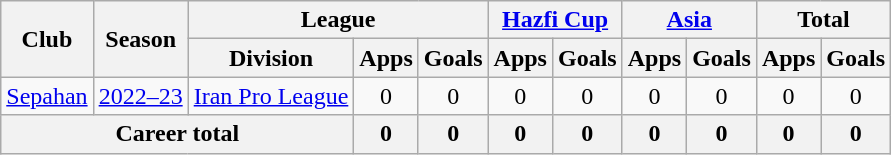<table class="wikitable" style="text-align:center">
<tr>
<th rowspan="2">Club</th>
<th rowspan="2">Season</th>
<th colspan="3">League</th>
<th colspan="2"><a href='#'>Hazfi Cup</a></th>
<th colspan="2"><a href='#'>Asia</a></th>
<th colspan="2">Total</th>
</tr>
<tr>
<th>Division</th>
<th>Apps</th>
<th>Goals</th>
<th>Apps</th>
<th>Goals</th>
<th>Apps</th>
<th>Goals</th>
<th>Apps</th>
<th>Goals</th>
</tr>
<tr>
<td><a href='#'>Sepahan</a></td>
<td><a href='#'>2022–23</a></td>
<td><a href='#'>Iran Pro League</a></td>
<td>0</td>
<td>0</td>
<td>0</td>
<td>0</td>
<td>0</td>
<td>0</td>
<td>0</td>
<td>0</td>
</tr>
<tr>
<th colspan="3">Career total</th>
<th>0</th>
<th>0</th>
<th>0</th>
<th>0</th>
<th>0</th>
<th>0</th>
<th>0</th>
<th>0</th>
</tr>
</table>
